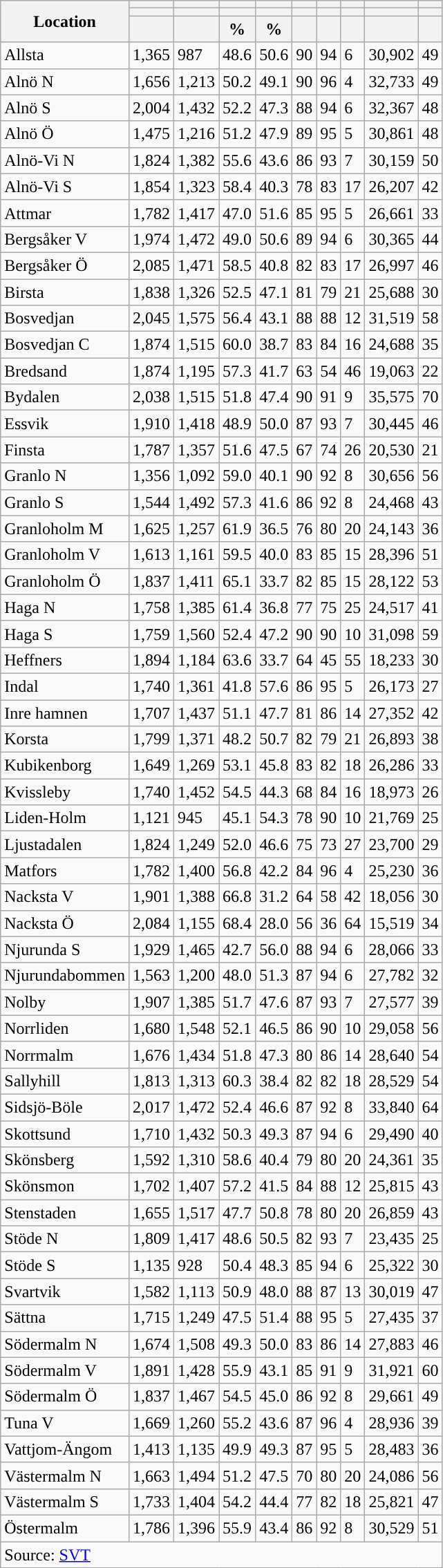<table role="presentation" class="wikitable sortable mw-collapsible mw-collapsed">
<tr>
<th rowspan="3">Location</th>
<th></th>
<th></th>
<th></th>
<th></th>
<th></th>
<th></th>
<th></th>
<th></th>
<th></th>
</tr>
<tr>
<th></th>
<th></th>
<th style="background:"></th>
<th style="background:"></th>
<th></th>
<th></th>
<th></th>
<th></th>
<th></th>
</tr>
<tr>
<th data-sort-type="number"></th>
<th data-sort-type="number"></th>
<th data-sort-type="number">%</th>
<th data-sort-type="number">%</th>
<th data-sort-type="number"></th>
<th data-sort-type="number"></th>
<th data-sort-type="number"></th>
<th data-sort-type="number"></th>
<th data-sort-type="number"></th>
</tr>
<tr>
<td align="left">Allsta</td>
<td>1,365</td>
<td>987</td>
<td>48.6</td>
<td>50.6</td>
<td>90</td>
<td>94</td>
<td>6</td>
<td>30,902</td>
<td>49</td>
</tr>
<tr>
<td align="left">Alnö N</td>
<td>1,656</td>
<td>1,213</td>
<td>50.2</td>
<td>49.1</td>
<td>90</td>
<td>96</td>
<td>4</td>
<td>32,733</td>
<td>49</td>
</tr>
<tr>
<td align="left">Alnö S</td>
<td>2,004</td>
<td>1,432</td>
<td>52.2</td>
<td>47.3</td>
<td>88</td>
<td>94</td>
<td>6</td>
<td>32,367</td>
<td>48</td>
</tr>
<tr>
<td align="left">Alnö Ö</td>
<td>1,475</td>
<td>1,216</td>
<td>51.2</td>
<td>47.9</td>
<td>89</td>
<td>95</td>
<td>5</td>
<td>30,861</td>
<td>48</td>
</tr>
<tr>
<td align="left">Alnö-Vi N</td>
<td>1,824</td>
<td>1,382</td>
<td>55.6</td>
<td>43.6</td>
<td>86</td>
<td>93</td>
<td>7</td>
<td>30,159</td>
<td>50</td>
</tr>
<tr>
<td align="left">Alnö-Vi S</td>
<td>1,854</td>
<td>1,323</td>
<td>58.4</td>
<td>40.3</td>
<td>78</td>
<td>83</td>
<td>17</td>
<td>26,207</td>
<td>42</td>
</tr>
<tr>
<td align="left">Attmar</td>
<td>1,782</td>
<td>1,417</td>
<td>47.0</td>
<td>51.6</td>
<td>85</td>
<td>95</td>
<td>5</td>
<td>26,661</td>
<td>33</td>
</tr>
<tr>
<td align="left">Bergsåker V</td>
<td>1,974</td>
<td>1,472</td>
<td>49.0</td>
<td>50.6</td>
<td>89</td>
<td>94</td>
<td>6</td>
<td>30,365</td>
<td>44</td>
</tr>
<tr>
<td align="left">Bergsåker Ö</td>
<td>2,085</td>
<td>1,471</td>
<td>58.5</td>
<td>40.8</td>
<td>82</td>
<td>83</td>
<td>17</td>
<td>26,997</td>
<td>46</td>
</tr>
<tr>
<td align="left">Birsta</td>
<td>1,838</td>
<td>1,326</td>
<td>52.5</td>
<td>47.1</td>
<td>81</td>
<td>79</td>
<td>21</td>
<td>25,688</td>
<td>30</td>
</tr>
<tr>
<td align="left">Bosvedjan</td>
<td>2,045</td>
<td>1,575</td>
<td>56.4</td>
<td>43.1</td>
<td>88</td>
<td>88</td>
<td>12</td>
<td>31,519</td>
<td>58</td>
</tr>
<tr>
<td align="left">Bosvedjan C</td>
<td>1,874</td>
<td>1,515</td>
<td>60.0</td>
<td>38.7</td>
<td>83</td>
<td>84</td>
<td>16</td>
<td>24,688</td>
<td>35</td>
</tr>
<tr>
<td align="left">Bredsand</td>
<td>1,874</td>
<td>1,195</td>
<td>57.3</td>
<td>41.7</td>
<td>63</td>
<td>54</td>
<td>46</td>
<td>19,063</td>
<td>22</td>
</tr>
<tr>
<td align="left">Bydalen</td>
<td>2,038</td>
<td>1,515</td>
<td>51.8</td>
<td>47.4</td>
<td>90</td>
<td>91</td>
<td>9</td>
<td>35,575</td>
<td>70</td>
</tr>
<tr>
<td align="left">Essvik</td>
<td>1,910</td>
<td>1,418</td>
<td>48.9</td>
<td>50.0</td>
<td>87</td>
<td>93</td>
<td>7</td>
<td>30,445</td>
<td>46</td>
</tr>
<tr>
<td align="left">Finsta</td>
<td>1,787</td>
<td>1,357</td>
<td>51.6</td>
<td>47.5</td>
<td>67</td>
<td>74</td>
<td>26</td>
<td>20,530</td>
<td>21</td>
</tr>
<tr>
<td align="left">Granlo N</td>
<td>1,356</td>
<td>1,092</td>
<td>59.0</td>
<td>40.1</td>
<td>90</td>
<td>92</td>
<td>8</td>
<td>30,656</td>
<td>56</td>
</tr>
<tr>
<td align="left">Granlo S</td>
<td>1,544</td>
<td>1,492</td>
<td>57.3</td>
<td>41.6</td>
<td>86</td>
<td>92</td>
<td>8</td>
<td>24,468</td>
<td>43</td>
</tr>
<tr>
<td align="left">Granloholm M</td>
<td>1,625</td>
<td>1,257</td>
<td>61.9</td>
<td>36.5</td>
<td>76</td>
<td>80</td>
<td>20</td>
<td>24,143</td>
<td>36</td>
</tr>
<tr>
<td align="left">Granloholm V</td>
<td>1,613</td>
<td>1,161</td>
<td>59.5</td>
<td>40.0</td>
<td>83</td>
<td>85</td>
<td>15</td>
<td>28,396</td>
<td>51</td>
</tr>
<tr>
<td align="left">Granloholm Ö</td>
<td>1,837</td>
<td>1,411</td>
<td>65.1</td>
<td>33.7</td>
<td>82</td>
<td>85</td>
<td>15</td>
<td>28,122</td>
<td>53</td>
</tr>
<tr>
<td align="left">Haga N</td>
<td>1,758</td>
<td>1,385</td>
<td>61.4</td>
<td>36.8</td>
<td>77</td>
<td>75</td>
<td>25</td>
<td>24,517</td>
<td>41</td>
</tr>
<tr>
<td align="left">Haga S</td>
<td>1,759</td>
<td>1,560</td>
<td>52.4</td>
<td>47.2</td>
<td>90</td>
<td>90</td>
<td>10</td>
<td>31,098</td>
<td>59</td>
</tr>
<tr>
<td align="left">Heffners</td>
<td>1,894</td>
<td>1,184</td>
<td>63.6</td>
<td>33.7</td>
<td>64</td>
<td>45</td>
<td>55</td>
<td>18,233</td>
<td>30</td>
</tr>
<tr>
<td align="left">Indal</td>
<td>1,740</td>
<td>1,361</td>
<td>41.8</td>
<td>57.6</td>
<td>86</td>
<td>95</td>
<td>5</td>
<td>26,173</td>
<td>27</td>
</tr>
<tr>
<td align="left">Inre hamnen</td>
<td>1,707</td>
<td>1,437</td>
<td>51.1</td>
<td>47.7</td>
<td>81</td>
<td>86</td>
<td>14</td>
<td>27,352</td>
<td>42</td>
</tr>
<tr>
<td align="left">Korsta</td>
<td>1,799</td>
<td>1,371</td>
<td>48.2</td>
<td>50.7</td>
<td>82</td>
<td>79</td>
<td>21</td>
<td>26,893</td>
<td>38</td>
</tr>
<tr>
<td align="left">Kubikenborg</td>
<td>1,649</td>
<td>1,269</td>
<td>53.1</td>
<td>45.8</td>
<td>83</td>
<td>82</td>
<td>18</td>
<td>26,286</td>
<td>33</td>
</tr>
<tr>
<td align="left">Kvissleby</td>
<td>1,740</td>
<td>1,452</td>
<td>54.5</td>
<td>44.3</td>
<td>68</td>
<td>84</td>
<td>16</td>
<td>18,973</td>
<td>26</td>
</tr>
<tr>
<td align="left">Liden-Holm</td>
<td>1,121</td>
<td>945</td>
<td>45.1</td>
<td>54.3</td>
<td>78</td>
<td>90</td>
<td>10</td>
<td>21,769</td>
<td>25</td>
</tr>
<tr>
<td align="left">Ljustadalen</td>
<td>1,824</td>
<td>1,249</td>
<td>52.0</td>
<td>46.6</td>
<td>75</td>
<td>73</td>
<td>27</td>
<td>23,700</td>
<td>29</td>
</tr>
<tr>
<td align="left">Matfors</td>
<td>1,782</td>
<td>1,400</td>
<td>56.8</td>
<td>42.2</td>
<td>84</td>
<td>96</td>
<td>4</td>
<td>25,230</td>
<td>36</td>
</tr>
<tr>
<td align="left">Nacksta V</td>
<td>1,901</td>
<td>1,388</td>
<td>66.8</td>
<td>31.2</td>
<td>64</td>
<td>58</td>
<td>42</td>
<td>18,056</td>
<td>30</td>
</tr>
<tr>
<td align="left">Nacksta Ö</td>
<td>2,084</td>
<td>1,155</td>
<td>68.4</td>
<td>28.0</td>
<td>56</td>
<td>36</td>
<td>64</td>
<td>15,519</td>
<td>34</td>
</tr>
<tr>
<td align="left">Njurunda S</td>
<td>1,929</td>
<td>1,465</td>
<td>42.7</td>
<td>56.0</td>
<td>88</td>
<td>94</td>
<td>6</td>
<td>28,066</td>
<td>33</td>
</tr>
<tr>
<td align="left">Njurundabommen</td>
<td>1,563</td>
<td>1,200</td>
<td>48.0</td>
<td>51.3</td>
<td>87</td>
<td>94</td>
<td>6</td>
<td>27,782</td>
<td>32</td>
</tr>
<tr>
<td align="left">Nolby</td>
<td>1,907</td>
<td>1,385</td>
<td>51.7</td>
<td>47.6</td>
<td>87</td>
<td>93</td>
<td>7</td>
<td>27,577</td>
<td>39</td>
</tr>
<tr>
<td align="left">Norrliden</td>
<td>1,680</td>
<td>1,548</td>
<td>52.1</td>
<td>46.5</td>
<td>86</td>
<td>90</td>
<td>10</td>
<td>29,058</td>
<td>56</td>
</tr>
<tr>
<td align="left">Norrmalm</td>
<td>1,676</td>
<td>1,434</td>
<td>51.8</td>
<td>47.3</td>
<td>80</td>
<td>86</td>
<td>14</td>
<td>28,640</td>
<td>54</td>
</tr>
<tr>
<td align="left">Sallyhill</td>
<td>1,813</td>
<td>1,313</td>
<td>60.3</td>
<td>38.4</td>
<td>82</td>
<td>82</td>
<td>18</td>
<td>28,529</td>
<td>54</td>
</tr>
<tr>
<td align="left">Sidsjö-Böle</td>
<td>2,017</td>
<td>1,472</td>
<td>52.4</td>
<td>46.6</td>
<td>87</td>
<td>92</td>
<td>8</td>
<td>33,840</td>
<td>64</td>
</tr>
<tr>
<td align="left">Skottsund</td>
<td>1,710</td>
<td>1,432</td>
<td>50.3</td>
<td>49.3</td>
<td>87</td>
<td>94</td>
<td>6</td>
<td>29,490</td>
<td>40</td>
</tr>
<tr>
<td align="left">Skönsberg</td>
<td>1,592</td>
<td>1,310</td>
<td>58.6</td>
<td>40.4</td>
<td>79</td>
<td>80</td>
<td>20</td>
<td>24,361</td>
<td>35</td>
</tr>
<tr>
<td align="left">Skönsmon</td>
<td>1,702</td>
<td>1,407</td>
<td>57.2</td>
<td>41.5</td>
<td>84</td>
<td>88</td>
<td>12</td>
<td>25,815</td>
<td>43</td>
</tr>
<tr>
<td align="left">Stenstaden</td>
<td>1,655</td>
<td>1,517</td>
<td>47.7</td>
<td>50.8</td>
<td>78</td>
<td>80</td>
<td>20</td>
<td>26,859</td>
<td>43</td>
</tr>
<tr>
<td align="left">Stöde N</td>
<td>1,809</td>
<td>1,417</td>
<td>48.6</td>
<td>50.5</td>
<td>82</td>
<td>93</td>
<td>7</td>
<td>23,435</td>
<td>25</td>
</tr>
<tr>
<td align="left">Stöde S</td>
<td>1,135</td>
<td>928</td>
<td>50.4</td>
<td>48.3</td>
<td>85</td>
<td>94</td>
<td>6</td>
<td>25,322</td>
<td>30</td>
</tr>
<tr>
<td align="left">Svartvik</td>
<td>1,582</td>
<td>1,113</td>
<td>50.9</td>
<td>48.0</td>
<td>88</td>
<td>87</td>
<td>13</td>
<td>30,019</td>
<td>47</td>
</tr>
<tr>
<td align="left">Sättna</td>
<td>1,715</td>
<td>1,249</td>
<td>47.5</td>
<td>51.4</td>
<td>88</td>
<td>95</td>
<td>5</td>
<td>27,435</td>
<td>37</td>
</tr>
<tr>
<td align="left">Södermalm N</td>
<td>1,674</td>
<td>1,508</td>
<td>49.3</td>
<td>50.0</td>
<td>83</td>
<td>86</td>
<td>14</td>
<td>27,883</td>
<td>46</td>
</tr>
<tr>
<td align="left">Södermalm V</td>
<td>1,891</td>
<td>1,428</td>
<td>55.9</td>
<td>43.1</td>
<td>85</td>
<td>91</td>
<td>9</td>
<td>31,921</td>
<td>60</td>
</tr>
<tr>
<td align="left">Södermalm Ö</td>
<td>1,837</td>
<td>1,467</td>
<td>54.5</td>
<td>45.0</td>
<td>86</td>
<td>92</td>
<td>8</td>
<td>29,661</td>
<td>49</td>
</tr>
<tr>
<td align="left">Tuna V</td>
<td>1,669</td>
<td>1,260</td>
<td>55.2</td>
<td>43.6</td>
<td>87</td>
<td>96</td>
<td>4</td>
<td>28,936</td>
<td>39</td>
</tr>
<tr>
<td align="left">Vattjom-Ängom</td>
<td>1,413</td>
<td>1,135</td>
<td>49.9</td>
<td>49.3</td>
<td>87</td>
<td>95</td>
<td>5</td>
<td>28,483</td>
<td>36</td>
</tr>
<tr>
<td align="left">Västermalm N</td>
<td>1,663</td>
<td>1,494</td>
<td>51.2</td>
<td>47.5</td>
<td>70</td>
<td>80</td>
<td>20</td>
<td>24,086</td>
<td>56</td>
</tr>
<tr>
<td align="left">Västermalm S</td>
<td>1,733</td>
<td>1,404</td>
<td>54.2</td>
<td>44.4</td>
<td>77</td>
<td>82</td>
<td>18</td>
<td>25,821</td>
<td>47</td>
</tr>
<tr>
<td align="left">Östermalm</td>
<td>1,786</td>
<td>1,396</td>
<td>55.9</td>
<td>43.4</td>
<td>86</td>
<td>92</td>
<td>8</td>
<td>30,529</td>
<td>51</td>
</tr>
<tr>
<td colspan="10" align="left">Source: <a href='#'>SVT</a></td>
</tr>
</table>
